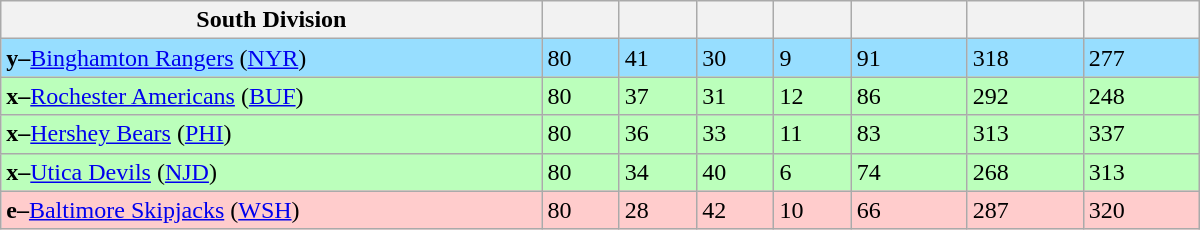<table class="wikitable" style="width:50em">
<tr>
<th width="35%">South Division</th>
<th width="5%"></th>
<th width="5%"></th>
<th width="5%"></th>
<th width="5%"></th>
<th width="7.5%"></th>
<th width="7.5%"></th>
<th width="7.5%"></th>
</tr>
<tr bgcolor="#97DEFF">
<td><strong>y–</strong><a href='#'>Binghamton Rangers</a> (<a href='#'>NYR</a>)</td>
<td>80</td>
<td>41</td>
<td>30</td>
<td>9</td>
<td>91</td>
<td>318</td>
<td>277</td>
</tr>
<tr bgcolor="#bbffbb">
<td><strong>x–</strong><a href='#'>Rochester Americans</a> (<a href='#'>BUF</a>)</td>
<td>80</td>
<td>37</td>
<td>31</td>
<td>12</td>
<td>86</td>
<td>292</td>
<td>248</td>
</tr>
<tr bgcolor="#bbffbb">
<td><strong>x–</strong><a href='#'>Hershey Bears</a> (<a href='#'>PHI</a>)</td>
<td>80</td>
<td>36</td>
<td>33</td>
<td>11</td>
<td>83</td>
<td>313</td>
<td>337</td>
</tr>
<tr bgcolor="#bbffbb">
<td><strong>x–</strong><a href='#'>Utica Devils</a> (<a href='#'>NJD</a>)</td>
<td>80</td>
<td>34</td>
<td>40</td>
<td>6</td>
<td>74</td>
<td>268</td>
<td>313</td>
</tr>
<tr bgcolor="#ffcccc">
<td><strong>e–</strong><a href='#'>Baltimore Skipjacks</a> (<a href='#'>WSH</a>)</td>
<td>80</td>
<td>28</td>
<td>42</td>
<td>10</td>
<td>66</td>
<td>287</td>
<td>320</td>
</tr>
</table>
